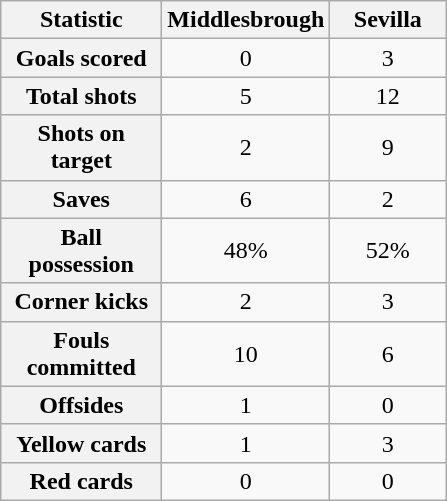<table class="wikitable plainrowheaders" style="text-align:center">
<tr>
<th scope="col" style="width:100px">Statistic</th>
<th scope="col" style="width:70px">Middlesbrough</th>
<th scope="col" style="width:70px">Sevilla</th>
</tr>
<tr>
<th scope=row>Goals scored</th>
<td>0</td>
<td>3</td>
</tr>
<tr>
<th scope=row>Total shots</th>
<td>5</td>
<td>12</td>
</tr>
<tr>
<th scope=row>Shots on target</th>
<td>2</td>
<td>9</td>
</tr>
<tr>
<th scope=row>Saves</th>
<td>6</td>
<td>2</td>
</tr>
<tr>
<th scope=row>Ball possession</th>
<td>48%</td>
<td>52%</td>
</tr>
<tr>
<th scope=row>Corner kicks</th>
<td>2</td>
<td>3</td>
</tr>
<tr>
<th scope=row>Fouls committed</th>
<td>10</td>
<td>6</td>
</tr>
<tr>
<th scope=row>Offsides</th>
<td>1</td>
<td>0</td>
</tr>
<tr>
<th scope=row>Yellow cards</th>
<td>1</td>
<td>3</td>
</tr>
<tr>
<th scope=row>Red cards</th>
<td>0</td>
<td>0</td>
</tr>
</table>
